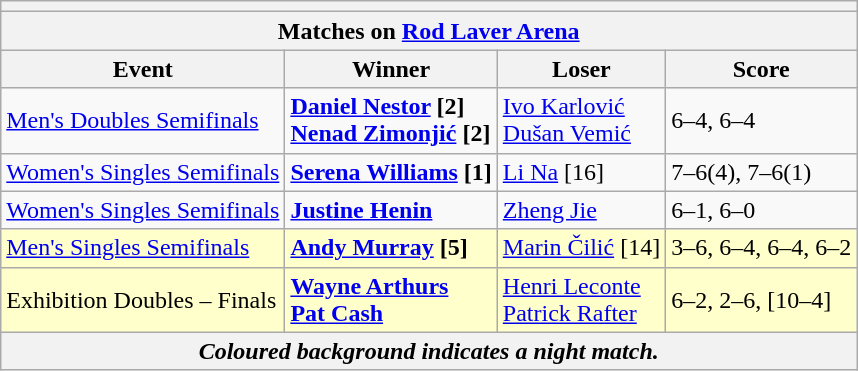<table class="wikitable collapsible uncollapsed">
<tr>
<th colspan=4></th>
</tr>
<tr>
<th colspan=4><strong>Matches on <a href='#'>Rod Laver Arena</a></strong></th>
</tr>
<tr>
<th>Event</th>
<th>Winner</th>
<th>Loser</th>
<th>Score</th>
</tr>
<tr align=left>
<td><a href='#'>Men's Doubles Semifinals</a></td>
<td><strong> <a href='#'>Daniel Nestor</a> [2] <br>  <a href='#'>Nenad Zimonjić</a> [2]</strong></td>
<td> <a href='#'>Ivo Karlović</a> <br>  <a href='#'>Dušan Vemić</a></td>
<td>6–4, 6–4</td>
</tr>
<tr align=left>
<td><a href='#'>Women's Singles Semifinals</a></td>
<td><strong> <a href='#'>Serena Williams</a> [1]</strong></td>
<td> <a href='#'>Li Na</a> [16]</td>
<td>7–6(4), 7–6(1)</td>
</tr>
<tr align=left>
<td><a href='#'>Women's Singles Semifinals</a></td>
<td><strong> <a href='#'>Justine Henin</a></strong></td>
<td> <a href='#'>Zheng Jie</a></td>
<td>6–1, 6–0</td>
</tr>
<tr style="text-align:left; text-align:left; background:#ffc;">
<td><a href='#'>Men's Singles Semifinals</a></td>
<td><strong> <a href='#'>Andy Murray</a> [5]</strong></td>
<td> <a href='#'>Marin Čilić</a> [14]</td>
<td>3–6, 6–4, 6–4, 6–2</td>
</tr>
<tr style="text-align:left; background:#ffc;">
<td>Exhibition Doubles – Finals</td>
<td><strong> <a href='#'>Wayne Arthurs</a> <br> <a href='#'>Pat Cash</a></strong></td>
<td> <a href='#'>Henri Leconte</a> <br> <a href='#'>Patrick Rafter</a></td>
<td>6–2, 2–6, [10–4]</td>
</tr>
<tr>
<th colspan=4><em>Coloured background indicates a night match.</em></th>
</tr>
</table>
